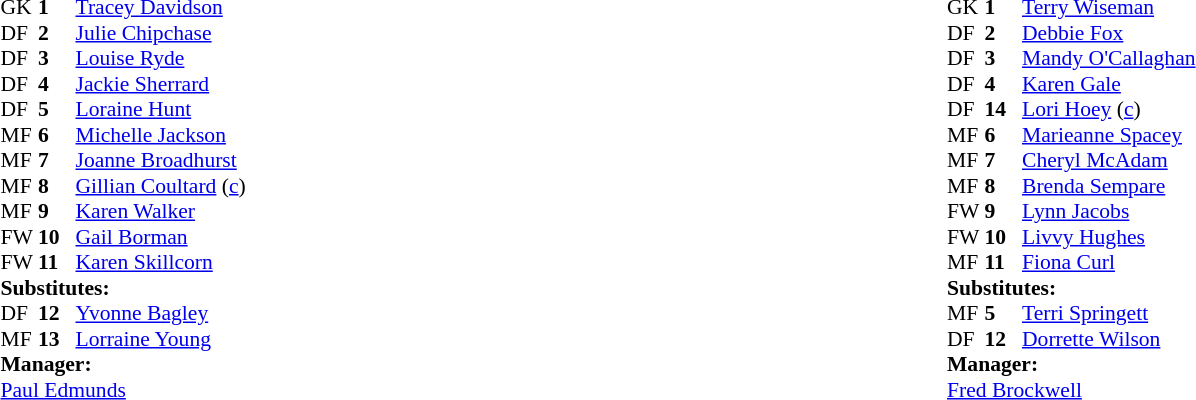<table style="width:100%;">
<tr>
<td style="vertical-align:top; width:50%;"><br><table style="font-size: 90%" cellspacing="0" cellpadding="0">
<tr>
<td colspan="4"></td>
</tr>
<tr>
<th width="25"></th>
<th width="25"></th>
</tr>
<tr>
<td>GK</td>
<td><strong>1</strong></td>
<td> <a href='#'>Tracey Davidson</a></td>
</tr>
<tr>
<td>DF</td>
<td><strong>2</strong></td>
<td> <a href='#'>Julie Chipchase</a></td>
</tr>
<tr>
<td>DF</td>
<td><strong>3</strong></td>
<td> <a href='#'>Louise Ryde</a></td>
</tr>
<tr>
<td>DF</td>
<td><strong>4</strong></td>
<td> <a href='#'>Jackie Sherrard</a></td>
</tr>
<tr>
<td>DF</td>
<td><strong>5</strong></td>
<td> <a href='#'>Loraine Hunt</a></td>
</tr>
<tr>
<td>MF</td>
<td><strong>6</strong></td>
<td> <a href='#'>Michelle Jackson</a></td>
</tr>
<tr>
<td>MF</td>
<td><strong>7</strong></td>
<td> <a href='#'>Joanne Broadhurst</a></td>
<td></td>
<td></td>
</tr>
<tr>
<td>MF</td>
<td><strong>8</strong></td>
<td> <a href='#'>Gillian Coultard</a> (<a href='#'>c</a>)</td>
</tr>
<tr>
<td>MF</td>
<td><strong>9</strong></td>
<td> <a href='#'>Karen Walker</a></td>
</tr>
<tr>
<td>FW</td>
<td><strong>10</strong></td>
<td> <a href='#'>Gail Borman</a></td>
</tr>
<tr>
<td>FW</td>
<td><strong>11</strong></td>
<td> <a href='#'>Karen Skillcorn</a></td>
</tr>
<tr>
<td colspan=4><strong>Substitutes:</strong></td>
</tr>
<tr>
<td>DF</td>
<td><strong>12</strong></td>
<td> <a href='#'>Yvonne Bagley</a></td>
<td></td>
<td></td>
</tr>
<tr>
<td>MF</td>
<td><strong>13</strong></td>
<td> <a href='#'>Lorraine Young</a></td>
</tr>
<tr>
<td colspan=4><strong>Manager:</strong></td>
</tr>
<tr>
<td colspan="4"> <a href='#'>Paul Edmunds</a></td>
</tr>
</table>
</td>
<td style="vertical-align:top; width:50%;"><br><table style="font-size: 90%" cellspacing="0" cellpadding="0">
<tr>
<td colspan="4"></td>
</tr>
<tr>
<th width="25"></th>
<th width="25"></th>
</tr>
<tr>
<td>GK</td>
<td><strong>1</strong></td>
<td> <a href='#'>Terry Wiseman</a></td>
</tr>
<tr>
<td>DF</td>
<td><strong>2</strong></td>
<td> <a href='#'>Debbie Fox</a></td>
</tr>
<tr>
<td>DF</td>
<td><strong>3</strong></td>
<td> <a href='#'>Mandy O'Callaghan</a></td>
</tr>
<tr>
<td>DF</td>
<td><strong>4</strong></td>
<td> <a href='#'>Karen Gale</a></td>
</tr>
<tr>
<td>DF</td>
<td><strong>14</strong></td>
<td> <a href='#'>Lori Hoey</a> (<a href='#'>c</a>)</td>
<td></td>
<td></td>
</tr>
<tr>
<td>MF</td>
<td><strong>6</strong></td>
<td> <a href='#'>Marieanne Spacey</a></td>
</tr>
<tr>
<td>MF</td>
<td><strong>7</strong></td>
<td> <a href='#'>Cheryl McAdam</a></td>
<td></td>
<td></td>
</tr>
<tr>
<td>MF</td>
<td><strong>8</strong></td>
<td> <a href='#'>Brenda Sempare</a></td>
</tr>
<tr>
<td>FW</td>
<td><strong>9</strong></td>
<td> <a href='#'>Lynn Jacobs</a></td>
</tr>
<tr>
<td>FW</td>
<td><strong>10</strong></td>
<td> <a href='#'>Livvy Hughes</a></td>
</tr>
<tr>
<td>MF</td>
<td><strong>11</strong></td>
<td> <a href='#'>Fiona Curl</a></td>
</tr>
<tr>
<td colspan=4><strong>Substitutes:</strong></td>
</tr>
<tr>
<td>MF</td>
<td><strong>5</strong></td>
<td> <a href='#'>Terri Springett</a></td>
<td></td>
<td></td>
</tr>
<tr>
<td>DF</td>
<td><strong>12</strong></td>
<td> <a href='#'>Dorrette Wilson</a></td>
<td></td>
<td></td>
</tr>
<tr>
<td colspan=4><strong>Manager:</strong></td>
</tr>
<tr>
<td colspan="4"> <a href='#'>Fred Brockwell</a></td>
</tr>
</table>
</td>
</tr>
</table>
